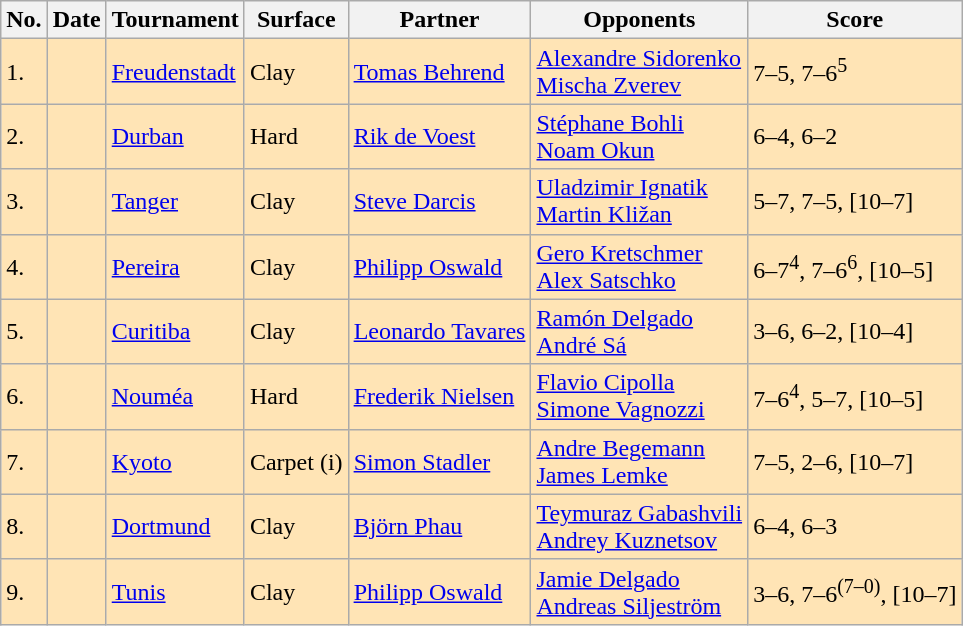<table class="sortable wikitable">
<tr>
<th>No.</th>
<th>Date</th>
<th>Tournament</th>
<th>Surface</th>
<th>Partner</th>
<th>Opponents</th>
<th>Score</th>
</tr>
<tr bgcolor="moccasin">
<td>1.</td>
<td></td>
<td><a href='#'>Freudenstadt</a></td>
<td>Clay</td>
<td> <a href='#'>Tomas Behrend</a></td>
<td> <a href='#'>Alexandre Sidorenko</a> <br>  <a href='#'>Mischa Zverev</a></td>
<td>7–5, 7–6<sup>5</sup></td>
</tr>
<tr bgcolor="moccasin">
<td>2.</td>
<td></td>
<td><a href='#'>Durban</a></td>
<td>Hard</td>
<td> <a href='#'>Rik de Voest</a></td>
<td> <a href='#'>Stéphane Bohli</a> <br>  <a href='#'>Noam Okun</a></td>
<td>6–4, 6–2</td>
</tr>
<tr bgcolor="moccasin">
<td>3.</td>
<td></td>
<td><a href='#'>Tanger</a></td>
<td>Clay</td>
<td> <a href='#'>Steve Darcis</a></td>
<td> <a href='#'>Uladzimir Ignatik</a> <br>  <a href='#'>Martin Kližan</a></td>
<td>5–7, 7–5, [10–7]</td>
</tr>
<tr bgcolor="moccasin">
<td>4.</td>
<td></td>
<td><a href='#'>Pereira</a></td>
<td>Clay</td>
<td> <a href='#'>Philipp Oswald</a></td>
<td> <a href='#'>Gero Kretschmer</a> <br>  <a href='#'>Alex Satschko</a></td>
<td>6–7<sup>4</sup>, 7–6<sup>6</sup>, [10–5]</td>
</tr>
<tr bgcolor="moccasin">
<td>5.</td>
<td></td>
<td><a href='#'>Curitiba</a></td>
<td>Clay</td>
<td> <a href='#'>Leonardo Tavares</a></td>
<td> <a href='#'>Ramón Delgado</a> <br>  <a href='#'>André Sá</a></td>
<td>3–6, 6–2, [10–4]</td>
</tr>
<tr bgcolor="moccasin">
<td>6.</td>
<td></td>
<td><a href='#'>Nouméa</a></td>
<td>Hard</td>
<td> <a href='#'>Frederik Nielsen</a></td>
<td> <a href='#'>Flavio Cipolla</a> <br>  <a href='#'>Simone Vagnozzi</a></td>
<td>7–6<sup>4</sup>, 5–7, [10–5]</td>
</tr>
<tr bgcolor="moccasin">
<td>7.</td>
<td></td>
<td><a href='#'>Kyoto</a></td>
<td>Carpet (i)</td>
<td> <a href='#'>Simon Stadler</a></td>
<td> <a href='#'>Andre Begemann</a> <br>  <a href='#'>James Lemke</a></td>
<td>7–5, 2–6, [10–7]</td>
</tr>
<tr bgcolor="moccasin">
<td>8.</td>
<td></td>
<td><a href='#'>Dortmund</a></td>
<td>Clay</td>
<td> <a href='#'>Björn Phau</a></td>
<td> <a href='#'>Teymuraz Gabashvili</a> <br>  <a href='#'>Andrey Kuznetsov</a></td>
<td>6–4, 6–3</td>
</tr>
<tr bgcolor=moccasin>
<td>9.</td>
<td></td>
<td><a href='#'>Tunis</a></td>
<td>Clay</td>
<td> <a href='#'>Philipp Oswald</a></td>
<td> <a href='#'>Jamie Delgado</a><br> <a href='#'>Andreas Siljeström</a></td>
<td>3–6, 7–6<sup>(7–0)</sup>, [10–7]</td>
</tr>
</table>
